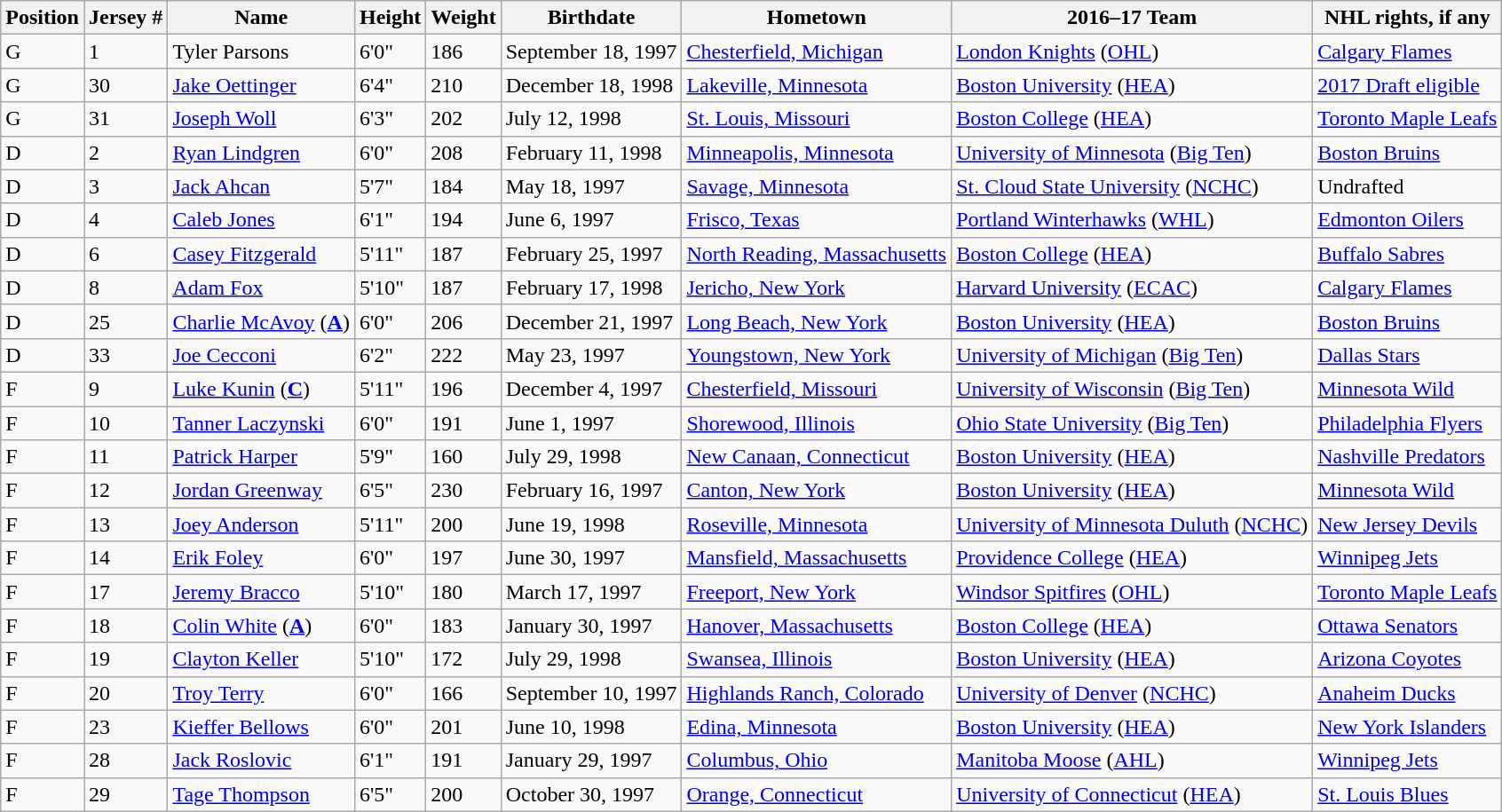<table class="wikitable sortable">
<tr>
<th>Position</th>
<th>Jersey #</th>
<th>Name</th>
<th>Height</th>
<th>Weight</th>
<th>Birthdate</th>
<th>Hometown</th>
<th>2016–17 Team</th>
<th>NHL rights, if any</th>
</tr>
<tr>
<td>G</td>
<td>1</td>
<td>Tyler Parsons</td>
<td>6'0"</td>
<td>186</td>
<td>September 18, 1997</td>
<td> <a href='#'>Chesterfield, Michigan</a></td>
<td> <a href='#'>London Knights</a> (<a href='#'>OHL</a>)</td>
<td><a href='#'>Calgary Flames</a></td>
</tr>
<tr>
<td>G</td>
<td>30</td>
<td><a href='#'>Jake Oettinger</a></td>
<td>6'4"</td>
<td>210</td>
<td>December 18, 1998</td>
<td> <a href='#'>Lakeville, Minnesota</a></td>
<td> <a href='#'>Boston University</a> (<a href='#'>HEA</a>)</td>
<td><a href='#'>2017 Draft eligible</a></td>
</tr>
<tr>
<td>G</td>
<td>31</td>
<td><a href='#'>Joseph Woll</a></td>
<td>6'3"</td>
<td>202</td>
<td>July 12, 1998</td>
<td> <a href='#'>St. Louis, Missouri</a></td>
<td> <a href='#'>Boston College</a> (<a href='#'>HEA</a>)</td>
<td><a href='#'>Toronto Maple Leafs</a></td>
</tr>
<tr>
<td>D</td>
<td>2</td>
<td><a href='#'>Ryan Lindgren</a></td>
<td>6'0"</td>
<td>208</td>
<td>February 11, 1998</td>
<td> <a href='#'>Minneapolis, Minnesota</a></td>
<td> <a href='#'>University of Minnesota</a> (<a href='#'>Big Ten</a>)</td>
<td><a href='#'>Boston Bruins</a></td>
</tr>
<tr>
<td>D</td>
<td>3</td>
<td><a href='#'>Jack Ahcan</a></td>
<td>5'7"</td>
<td>184</td>
<td>May 18, 1997</td>
<td> <a href='#'>Savage, Minnesota</a></td>
<td> <a href='#'>St. Cloud State University</a> (<a href='#'>NCHC</a>)</td>
<td>Undrafted</td>
</tr>
<tr>
<td>D</td>
<td>4</td>
<td><a href='#'>Caleb Jones</a></td>
<td>6'1"</td>
<td>194</td>
<td>June 6, 1997</td>
<td> <a href='#'>Frisco, Texas</a></td>
<td> <a href='#'>Portland Winterhawks</a> (<a href='#'>WHL</a>)</td>
<td><a href='#'>Edmonton Oilers</a></td>
</tr>
<tr>
<td>D</td>
<td>6</td>
<td><a href='#'>Casey Fitzgerald</a></td>
<td>5'11"</td>
<td>187</td>
<td>February 25, 1997</td>
<td> <a href='#'>North Reading, Massachusetts</a></td>
<td> <a href='#'>Boston College</a> (<a href='#'>HEA</a>)</td>
<td><a href='#'>Buffalo Sabres</a></td>
</tr>
<tr>
<td>D</td>
<td>8</td>
<td><a href='#'>Adam Fox</a></td>
<td>5'10"</td>
<td>187</td>
<td>February 17, 1998</td>
<td> <a href='#'>Jericho, New York</a></td>
<td> <a href='#'>Harvard University</a> (<a href='#'>ECAC</a>)</td>
<td><a href='#'>Calgary Flames</a></td>
</tr>
<tr>
<td>D</td>
<td>25</td>
<td><a href='#'>Charlie McAvoy</a> (<strong><a href='#'>A</a></strong>)</td>
<td>6'0"</td>
<td>206</td>
<td>December 21, 1997</td>
<td> <a href='#'>Long Beach, New York</a></td>
<td> <a href='#'>Boston University</a> (<a href='#'>HEA</a>)</td>
<td><a href='#'>Boston Bruins</a></td>
</tr>
<tr>
<td>D</td>
<td>33</td>
<td><a href='#'>Joe Cecconi</a></td>
<td>6'2"</td>
<td>222</td>
<td>May 23, 1997</td>
<td> <a href='#'>Youngstown, New York</a></td>
<td> <a href='#'>University of Michigan</a> (<a href='#'>Big Ten</a>)</td>
<td><a href='#'>Dallas Stars</a></td>
</tr>
<tr>
<td>F</td>
<td>9</td>
<td><a href='#'>Luke Kunin</a> (<strong><a href='#'>C</a></strong>)</td>
<td>5'11"</td>
<td>196</td>
<td>December 4, 1997</td>
<td> <a href='#'>Chesterfield, Missouri</a></td>
<td> <a href='#'>University of Wisconsin</a> (<a href='#'>Big Ten</a>)</td>
<td><a href='#'>Minnesota Wild</a></td>
</tr>
<tr>
<td>F</td>
<td>10</td>
<td><a href='#'>Tanner Laczynski</a></td>
<td>6'0"</td>
<td>191</td>
<td>June 1, 1997</td>
<td> <a href='#'>Shorewood, Illinois</a></td>
<td> <a href='#'>Ohio State University</a> (<a href='#'>Big Ten</a>)</td>
<td><a href='#'>Philadelphia Flyers</a></td>
</tr>
<tr>
<td>F</td>
<td>11</td>
<td><a href='#'>Patrick Harper</a></td>
<td>5'9"</td>
<td>160</td>
<td>July 29, 1998</td>
<td> <a href='#'>New Canaan, Connecticut</a></td>
<td> <a href='#'>Boston University</a> (<a href='#'>HEA</a>)</td>
<td><a href='#'>Nashville Predators</a></td>
</tr>
<tr>
<td>F</td>
<td>12</td>
<td><a href='#'>Jordan Greenway</a></td>
<td>6'5"</td>
<td>230</td>
<td>February 16, 1997</td>
<td> <a href='#'>Canton, New York</a></td>
<td> <a href='#'>Boston University</a> (<a href='#'>HEA</a>)</td>
<td><a href='#'>Minnesota Wild</a></td>
</tr>
<tr>
<td>F</td>
<td>13</td>
<td><a href='#'>Joey Anderson</a></td>
<td>5'11"</td>
<td>200</td>
<td>June 19, 1998</td>
<td> <a href='#'>Roseville, Minnesota</a></td>
<td> <a href='#'>University of Minnesota Duluth</a> (<a href='#'>NCHC</a>)</td>
<td><a href='#'>New Jersey Devils</a></td>
</tr>
<tr>
<td>F</td>
<td>14</td>
<td><a href='#'>Erik Foley</a></td>
<td>6'0"</td>
<td>197</td>
<td>June 30, 1997</td>
<td> <a href='#'>Mansfield, Massachusetts</a></td>
<td> <a href='#'>Providence College</a> (<a href='#'>HEA</a>)</td>
<td><a href='#'>Winnipeg Jets</a></td>
</tr>
<tr>
<td>F</td>
<td>17</td>
<td><a href='#'>Jeremy Bracco</a></td>
<td>5'10"</td>
<td>180</td>
<td>March 17, 1997</td>
<td> <a href='#'>Freeport, New York</a></td>
<td> <a href='#'>Windsor Spitfires</a> (<a href='#'>OHL</a>)</td>
<td><a href='#'>Toronto Maple Leafs</a></td>
</tr>
<tr>
<td>F</td>
<td>18</td>
<td><a href='#'>Colin White</a> (<strong><a href='#'>A</a></strong>)</td>
<td>6'0"</td>
<td>183</td>
<td>January 30, 1997</td>
<td> <a href='#'>Hanover, Massachusetts</a></td>
<td> <a href='#'>Boston College</a> (<a href='#'>HEA</a>)</td>
<td><a href='#'>Ottawa Senators</a></td>
</tr>
<tr>
<td>F</td>
<td>19</td>
<td><a href='#'>Clayton Keller</a></td>
<td>5'10"</td>
<td>172</td>
<td>July 29, 1998</td>
<td> <a href='#'>Swansea, Illinois</a></td>
<td> <a href='#'>Boston University</a> (<a href='#'>HEA</a>)</td>
<td><a href='#'>Arizona Coyotes</a></td>
</tr>
<tr>
<td>F</td>
<td>20</td>
<td><a href='#'>Troy Terry</a></td>
<td>6'0"</td>
<td>166</td>
<td>September 10, 1997</td>
<td> <a href='#'>Highlands Ranch, Colorado</a></td>
<td> <a href='#'>University of Denver</a> (<a href='#'>NCHC</a>)</td>
<td><a href='#'>Anaheim Ducks</a></td>
</tr>
<tr>
<td>F</td>
<td>23</td>
<td><a href='#'>Kieffer Bellows</a></td>
<td>6'0"</td>
<td>201</td>
<td>June 10, 1998</td>
<td> <a href='#'>Edina, Minnesota</a></td>
<td> <a href='#'>Boston University</a> (<a href='#'>HEA</a>)</td>
<td><a href='#'>New York Islanders</a></td>
</tr>
<tr>
<td>F</td>
<td>28</td>
<td><a href='#'>Jack Roslovic</a></td>
<td>6'1"</td>
<td>191</td>
<td>January 29, 1997</td>
<td> <a href='#'>Columbus, Ohio</a></td>
<td> <a href='#'>Manitoba Moose</a> (<a href='#'>AHL</a>)</td>
<td><a href='#'>Winnipeg Jets</a></td>
</tr>
<tr>
<td>F</td>
<td>29</td>
<td><a href='#'>Tage Thompson</a></td>
<td>6'5"</td>
<td>200</td>
<td>October 30, 1997</td>
<td> <a href='#'>Orange, Connecticut</a></td>
<td> <a href='#'>University of Connecticut</a> (<a href='#'>HEA</a>)</td>
<td><a href='#'>St. Louis Blues</a></td>
</tr>
</table>
